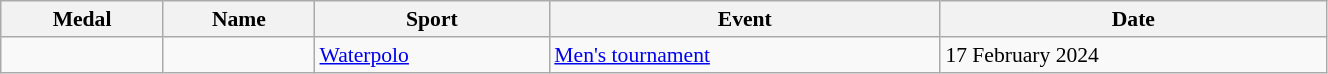<table class="wikitable sortable" style="font-size:90%; width:70%;">
<tr>
<th>Medal</th>
<th>Name</th>
<th>Sport</th>
<th>Event</th>
<th>Date</th>
</tr>
<tr>
<td></td>
<td></td>
<td><a href='#'>Waterpolo</a></td>
<td><a href='#'>Men's tournament</a></td>
<td>17 February 2024</td>
</tr>
</table>
